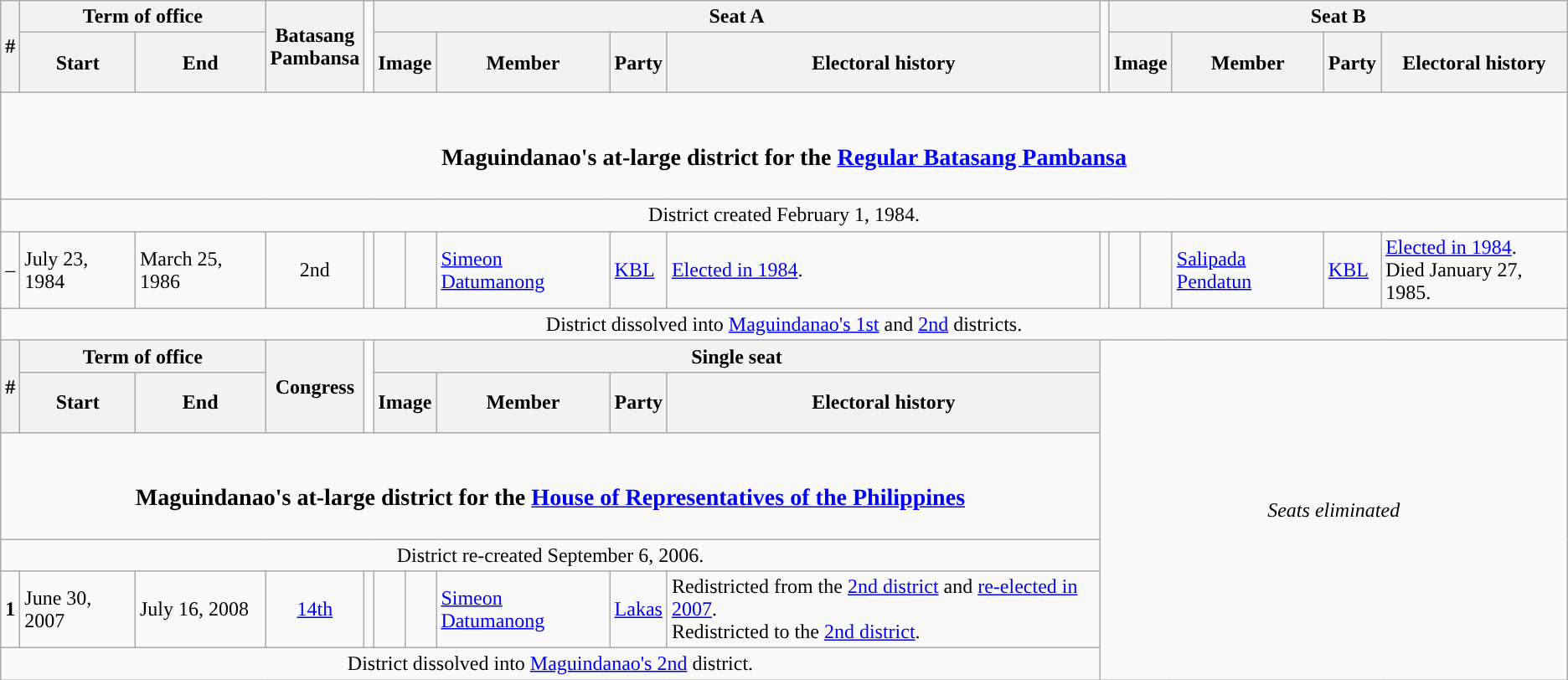<table class=wikitable>
<tr>
<th rowspan=2>#</th>
<th colspan=2>Term of office</th>
<th rowspan=2>Batasang<br>Pambansa</th>
<td rowspan=2></td>
<th colspan=5>Seat A</th>
<td rowspan=2></td>
<th colspan=5>Seat B</th>
</tr>
<tr style="height:3em">
<th>Start</th>
<th>End</th>
<th colspan="2" style="text-align:center;">Image</th>
<th>Member</th>
<th>Party</th>
<th>Electoral history</th>
<th colspan="2" style="text-align:center;">Image</th>
<th>Member</th>
<th>Party</th>
<th>Electoral history</th>
</tr>
<tr>
<td colspan="16" style="text-align:center;"><br><h3>Maguindanao's at-large district for the <a href='#'>Regular Batasang Pambansa</a></h3></td>
</tr>
<tr>
<td colspan="16" style="text-align:center;">District created February 1, 1984.</td>
</tr>
<tr style="height:3em">
<td style="text-align:center;">–</td>
<td>July 23, 1984</td>
<td>March 25, 1986</td>
<td style="text-align:center;">2nd</td>
<td></td>
<td style="color:inherit;background:"></td>
<td></td>
<td><a href='#'>Simeon Datumanong</a></td>
<td><a href='#'>KBL</a></td>
<td><a href='#'>Elected in 1984</a>.</td>
<td></td>
<td style="color:inherit;background:"></td>
<td></td>
<td><a href='#'>Salipada Pendatun</a></td>
<td><a href='#'>KBL</a></td>
<td><a href='#'>Elected in 1984</a>. <br> Died January 27, 1985.</td>
</tr>
<tr>
<td colspan="16" style="text-align:center;">District dissolved into <a href='#'>Maguindanao's 1st</a> and <a href='#'>2nd</a> districts.</td>
</tr>
<tr>
<th rowspan=2>#</th>
<th colspan=2>Term of office</th>
<th rowspan=2>Congress</th>
<td rowspan=2></td>
<th colspan=5>Single seat</th>
<td rowspan=99 colspan=6 style="text-align:center;"><em>Seats eliminated</em></td>
</tr>
<tr style="height:3em">
<th>Start</th>
<th>End</th>
<th colspan="2" style="text-align:center;">Image</th>
<th>Member</th>
<th>Party</th>
<th>Electoral history</th>
</tr>
<tr>
<td colspan="10" style="text-align:center;"><br><h3>Maguindanao's at-large district for the <a href='#'>House of Representatives of the Philippines</a></h3></td>
</tr>
<tr>
<td colspan="10" style="text-align:center;">District re-created September 6, 2006.</td>
</tr>
<tr>
<td style="text-align:center;"><strong>1</strong></td>
<td>June 30, 2007</td>
<td>July 16, 2008</td>
<td style="text-align:center;"><a href='#'>14th</a></td>
<td></td>
<td style="color:inherit;background:"></td>
<td></td>
<td><a href='#'>Simeon Datumanong</a></td>
<td><a href='#'>Lakas</a></td>
<td>Redistricted from the <a href='#'>2nd district</a> and <a href='#'>re-elected in 2007</a>. <br> Redistricted to the <a href='#'>2nd district</a>.</td>
</tr>
<tr>
<td colspan="10" style="text-align:center;">District dissolved into <a href='#'>Maguindanao's 2nd</a> district.</td>
</tr>
</table>
